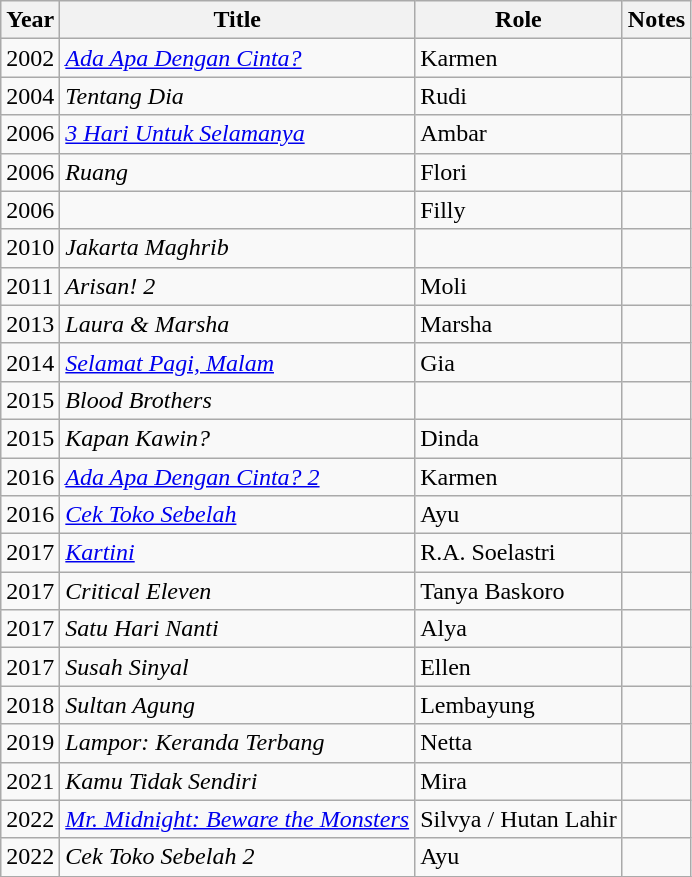<table class="wikitable">
<tr>
<th>Year</th>
<th>Title</th>
<th>Role</th>
<th>Notes</th>
</tr>
<tr>
<td>2002</td>
<td><em><a href='#'>Ada Apa Dengan Cinta?</a></em></td>
<td>Karmen</td>
<td></td>
</tr>
<tr>
<td>2004</td>
<td><em>Tentang Dia</em></td>
<td>Rudi</td>
<td></td>
</tr>
<tr>
<td>2006</td>
<td><em><a href='#'>3 Hari Untuk Selamanya</a></em></td>
<td>Ambar</td>
<td></td>
</tr>
<tr>
<td>2006</td>
<td><em>Ruang</em></td>
<td>Flori</td>
<td></td>
</tr>
<tr>
<td>2006</td>
<td><em></em></td>
<td>Filly</td>
<td></td>
</tr>
<tr>
<td>2010</td>
<td><em>Jakarta Maghrib</em></td>
<td></td>
<td></td>
</tr>
<tr>
<td>2011</td>
<td><em>Arisan! 2</em></td>
<td>Moli</td>
<td></td>
</tr>
<tr>
<td>2013</td>
<td><em>Laura & Marsha</em></td>
<td>Marsha</td>
<td></td>
</tr>
<tr>
<td>2014</td>
<td><em><a href='#'>Selamat Pagi, Malam</a></em></td>
<td>Gia</td>
<td></td>
</tr>
<tr>
<td>2015</td>
<td><em>Blood Brothers</em></td>
<td></td>
<td></td>
</tr>
<tr>
<td>2015</td>
<td><em>Kapan Kawin?</em></td>
<td>Dinda</td>
<td></td>
</tr>
<tr>
<td>2016</td>
<td><em><a href='#'>Ada Apa Dengan Cinta? 2</a></em></td>
<td>Karmen</td>
<td></td>
</tr>
<tr>
<td>2016</td>
<td><em><a href='#'>Cek Toko Sebelah</a></em></td>
<td>Ayu</td>
<td></td>
</tr>
<tr>
<td>2017</td>
<td><em><a href='#'>Kartini</a></em></td>
<td>R.A. Soelastri</td>
<td></td>
</tr>
<tr>
<td>2017</td>
<td><em>Critical Eleven</em></td>
<td>Tanya Baskoro</td>
<td></td>
</tr>
<tr>
<td>2017</td>
<td><em>Satu Hari Nanti</em></td>
<td>Alya</td>
<td></td>
</tr>
<tr>
<td>2017</td>
<td><em>Susah Sinyal</em></td>
<td>Ellen</td>
<td></td>
</tr>
<tr>
<td>2018</td>
<td><em>Sultan Agung</em></td>
<td>Lembayung</td>
<td></td>
</tr>
<tr>
<td>2019</td>
<td><em>Lampor: Keranda Terbang</em></td>
<td>Netta</td>
<td></td>
</tr>
<tr>
<td>2021</td>
<td><em>Kamu Tidak Sendiri</em></td>
<td>Mira</td>
<td></td>
</tr>
<tr>
<td>2022</td>
<td><em><a href='#'>Mr. Midnight: Beware the Monsters</a></em></td>
<td>Silvya / Hutan Lahir</td>
<td></td>
</tr>
<tr>
<td>2022</td>
<td><em>Cek Toko Sebelah 2</em></td>
<td>Ayu</td>
<td></td>
</tr>
<tr>
</tr>
</table>
